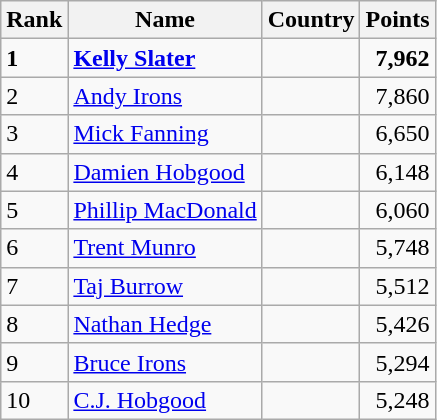<table class="wikitable">
<tr>
<th>Rank</th>
<th>Name</th>
<th>Country</th>
<th>Points</th>
</tr>
<tr>
<td><strong>1</strong></td>
<td><strong><a href='#'>Kelly Slater</a></strong></td>
<td><strong></strong></td>
<td align=right><strong>7,962</strong></td>
</tr>
<tr>
<td>2</td>
<td><a href='#'>Andy Irons</a></td>
<td></td>
<td align=right>7,860</td>
</tr>
<tr>
<td>3</td>
<td><a href='#'>Mick Fanning</a></td>
<td></td>
<td align=right>6,650</td>
</tr>
<tr>
<td>4</td>
<td><a href='#'>Damien Hobgood</a></td>
<td></td>
<td align=right>6,148</td>
</tr>
<tr>
<td>5</td>
<td><a href='#'>Phillip MacDonald</a></td>
<td></td>
<td align=right>6,060</td>
</tr>
<tr>
<td>6</td>
<td><a href='#'>Trent Munro</a></td>
<td></td>
<td align=right>5,748</td>
</tr>
<tr>
<td>7</td>
<td><a href='#'>Taj Burrow</a></td>
<td></td>
<td align=right>5,512</td>
</tr>
<tr>
<td>8</td>
<td><a href='#'>Nathan Hedge</a></td>
<td></td>
<td align=right>5,426</td>
</tr>
<tr>
<td>9</td>
<td><a href='#'>Bruce Irons</a></td>
<td></td>
<td align=right>5,294</td>
</tr>
<tr>
<td>10</td>
<td><a href='#'>C.J. Hobgood</a></td>
<td></td>
<td align=right>5,248</td>
</tr>
</table>
